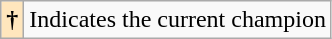<table class="wikitable">
<tr>
<th style="background-color: #ffe6bd">†</th>
<td>Indicates the current champion</td>
</tr>
</table>
